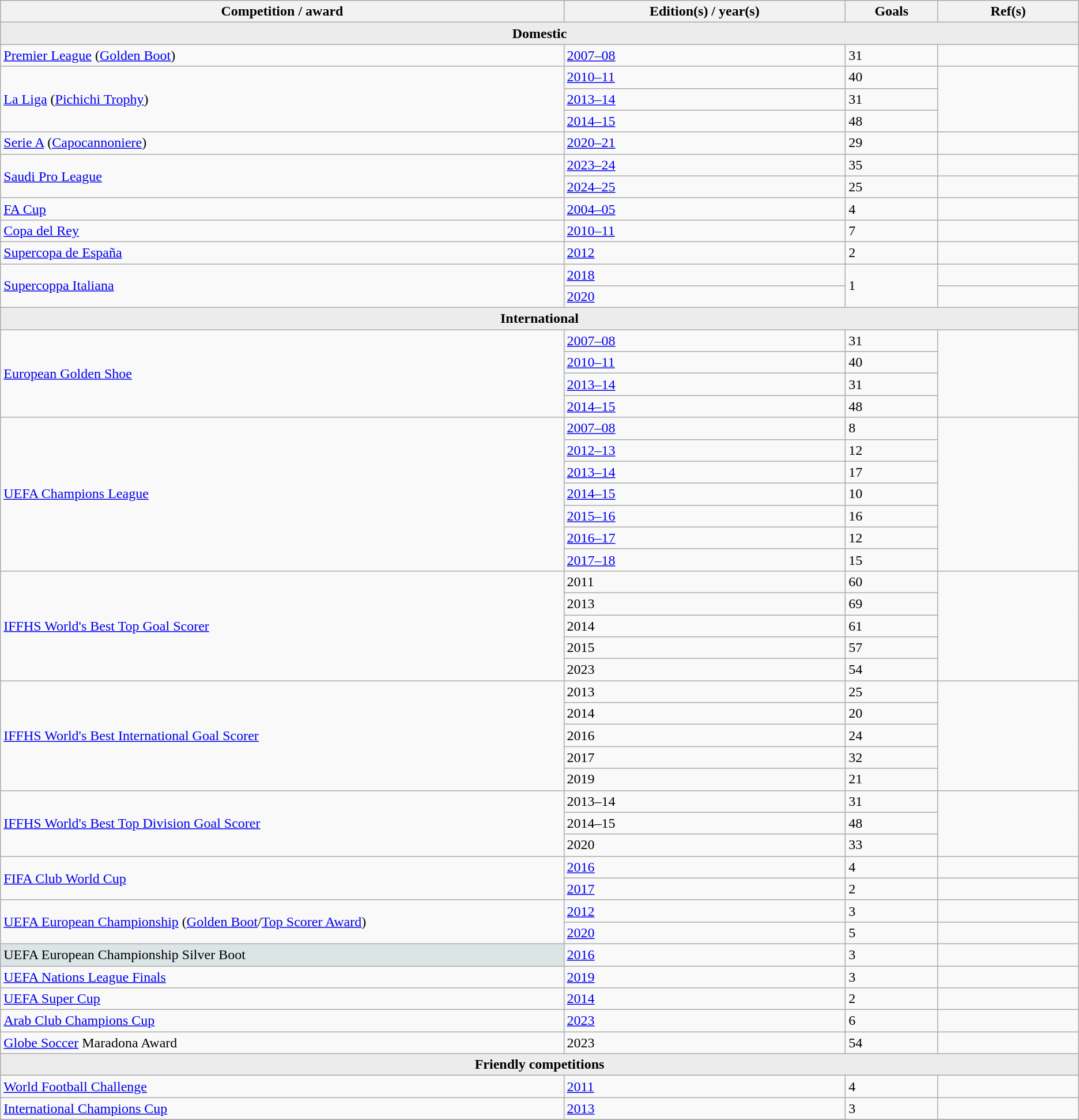<table class="wikitable sortable">
<tr>
<th scope="col" width=20%>Competition / award</th>
<th scope="col" style="width:10%;">Edition(s) / year(s)</th>
<th scope="col" width=3%>Goals</th>
<th scope="col" width=5%>Ref(s)</th>
</tr>
<tr>
<td colspan="4" style="background: #ececec; vertical-align: middle; text-align: center; " class="table-na"><strong>Domestic</strong></td>
</tr>
<tr>
<td><a href='#'>Premier League</a> (<a href='#'>Golden Boot</a>)</td>
<td><a href='#'>2007–08</a></td>
<td>31</td>
<td></td>
</tr>
<tr>
<td rowspan="3"><a href='#'>La Liga</a> (<a href='#'>Pichichi Trophy</a>)</td>
<td><a href='#'>2010–11</a></td>
<td>40</td>
<td rowspan="3"></td>
</tr>
<tr>
<td><a href='#'>2013–14</a></td>
<td>31</td>
</tr>
<tr>
<td><a href='#'>2014–15</a></td>
<td>48</td>
</tr>
<tr>
<td><a href='#'>Serie A</a> (<a href='#'>Capocannoniere</a>)</td>
<td><a href='#'>2020–21</a></td>
<td>29</td>
<td></td>
</tr>
<tr>
<td rowspan="2"><a href='#'>Saudi Pro League</a></td>
<td><a href='#'>2023–24</a></td>
<td>35</td>
<td></td>
</tr>
<tr>
<td><a href='#'>2024–25</a></td>
<td>25</td>
</tr>
<tr>
<td><a href='#'>FA Cup</a></td>
<td><a href='#'>2004–05</a></td>
<td>4</td>
<td></td>
</tr>
<tr>
<td><a href='#'>Copa del Rey</a></td>
<td><a href='#'>2010–11</a></td>
<td>7</td>
<td></td>
</tr>
<tr>
<td><a href='#'>Supercopa de España</a></td>
<td><a href='#'>2012</a></td>
<td>2</td>
<td></td>
</tr>
<tr>
<td rowspan="2"><a href='#'>Supercoppa Italiana</a></td>
<td><a href='#'>2018</a></td>
<td rowspan="2">1</td>
<td></td>
</tr>
<tr>
<td><a href='#'>2020</a></td>
<td></td>
</tr>
<tr>
<td colspan="4" style="background: #ececec; vertical-align: middle; text-align: center; " class="table-na"><strong>International</strong></td>
</tr>
<tr>
<td rowspan="4"><a href='#'>European Golden Shoe</a></td>
<td><a href='#'>2007–08</a></td>
<td>31</td>
<td rowspan="4"></td>
</tr>
<tr>
<td><a href='#'>2010–11</a></td>
<td>40</td>
</tr>
<tr>
<td><a href='#'>2013–14</a></td>
<td>31</td>
</tr>
<tr>
<td><a href='#'>2014–15</a></td>
<td>48</td>
</tr>
<tr>
<td rowspan="7"><a href='#'>UEFA Champions League</a></td>
<td><a href='#'>2007–08</a></td>
<td>8</td>
<td rowspan="7"></td>
</tr>
<tr>
<td><a href='#'>2012–13</a></td>
<td>12</td>
</tr>
<tr>
<td><a href='#'>2013–14</a></td>
<td>17</td>
</tr>
<tr>
<td><a href='#'>2014–15</a></td>
<td>10</td>
</tr>
<tr>
<td><a href='#'>2015–16</a></td>
<td>16</td>
</tr>
<tr>
<td><a href='#'>2016–17</a></td>
<td>12</td>
</tr>
<tr>
<td><a href='#'>2017–18</a></td>
<td>15</td>
</tr>
<tr>
<td rowspan="5"><a href='#'>IFFHS World's Best Top Goal Scorer</a></td>
<td>2011</td>
<td>60</td>
<td rowspan=5></td>
</tr>
<tr>
<td>2013</td>
<td>69</td>
</tr>
<tr>
<td>2014</td>
<td>61</td>
</tr>
<tr>
<td>2015</td>
<td>57</td>
</tr>
<tr>
<td>2023</td>
<td>54</td>
</tr>
<tr>
<td rowspan="5"><a href='#'>IFFHS World's Best International Goal Scorer</a></td>
<td>2013</td>
<td>25</td>
<td rowspan="5"></td>
</tr>
<tr>
<td>2014</td>
<td>20</td>
</tr>
<tr>
<td>2016</td>
<td>24</td>
</tr>
<tr>
<td>2017</td>
<td>32</td>
</tr>
<tr>
<td>2019</td>
<td>21</td>
</tr>
<tr>
<td rowspan="3"><a href='#'>IFFHS World's Best Top Division Goal Scorer</a></td>
<td>2013–14</td>
<td>31</td>
<td rowspan="3"></td>
</tr>
<tr>
<td>2014–15</td>
<td>48</td>
</tr>
<tr>
<td>2020</td>
<td>33</td>
</tr>
<tr>
<td rowspan="2"><a href='#'>FIFA Club World Cup</a></td>
<td><a href='#'>2016</a></td>
<td>4</td>
<td></td>
</tr>
<tr>
<td><a href='#'>2017</a></td>
<td>2</td>
<td></td>
</tr>
<tr>
<td rowspan="2"><a href='#'>UEFA European Championship</a> (<a href='#'>Golden Boot</a>/<a href='#'>Top Scorer Award</a>)</td>
<td><a href='#'>2012</a></td>
<td>3</td>
<td></td>
</tr>
<tr>
<td><a href='#'>2020</a></td>
<td>5</td>
<td></td>
</tr>
<tr>
<td style="background:#DCE5E5">UEFA European Championship Silver Boot</td>
<td><a href='#'>2016</a></td>
<td>3</td>
<td></td>
</tr>
<tr>
<td><a href='#'>UEFA Nations League Finals</a></td>
<td><a href='#'>2019</a></td>
<td>3</td>
<td></td>
</tr>
<tr>
<td><a href='#'>UEFA Super Cup</a></td>
<td><a href='#'>2014</a></td>
<td>2</td>
<td></td>
</tr>
<tr>
<td><a href='#'>Arab Club Champions Cup</a></td>
<td><a href='#'>2023</a></td>
<td>6</td>
<td></td>
</tr>
<tr>
<td><a href='#'>Globe Soccer</a> Maradona Award</td>
<td>2023</td>
<td>54</td>
<td></td>
</tr>
<tr>
<td colspan="4" style="background: #ececec; vertical-align: middle; text-align: center; " class="table-na"><strong>Friendly competitions</strong></td>
</tr>
<tr>
<td><a href='#'>World Football Challenge</a></td>
<td><a href='#'>2011</a></td>
<td>4</td>
<td></td>
</tr>
<tr>
<td><a href='#'>International Champions Cup</a></td>
<td><a href='#'>2013</a></td>
<td>3</td>
<td></td>
</tr>
<tr>
</tr>
</table>
